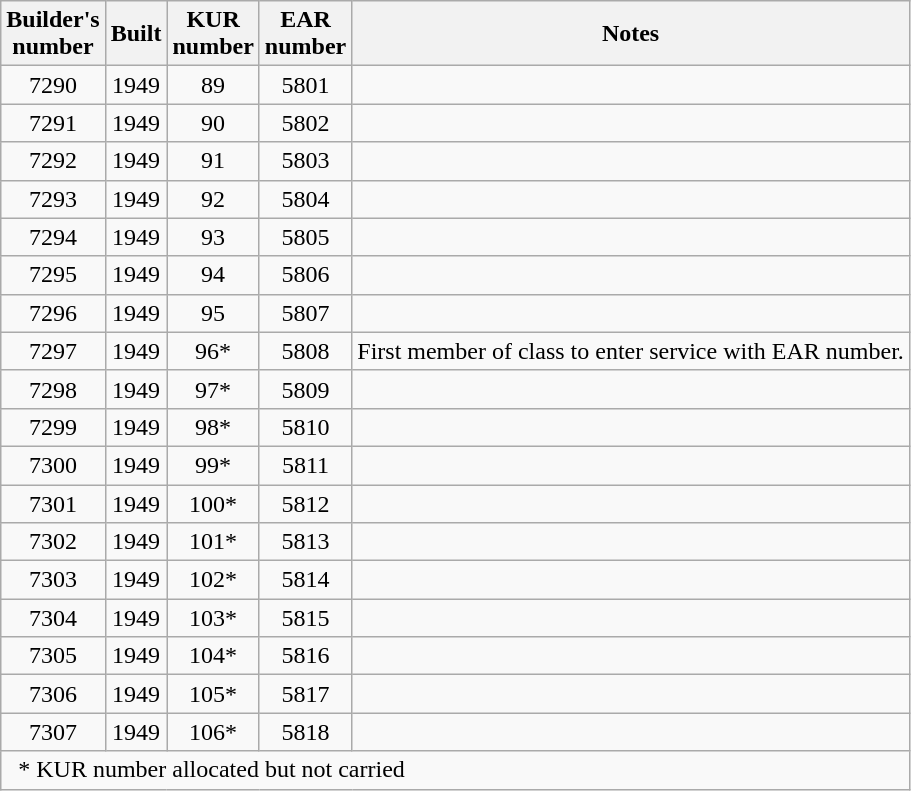<table cellpadding="2">
<tr>
<td><br><table class="wikitable sortable">
<tr>
<th>Builder's<br>number</th>
<th>Built</th>
<th>KUR<br>number</th>
<th>EAR<br>number</th>
<th>Notes</th>
</tr>
<tr>
<td align=center>7290</td>
<td align=center>1949</td>
<td align=center>89</td>
<td align=center>5801</td>
<td></td>
</tr>
<tr>
<td align=center>7291</td>
<td align=center>1949</td>
<td align=center>90</td>
<td align=center>5802</td>
<td></td>
</tr>
<tr>
<td align=center>7292</td>
<td align=center>1949</td>
<td align=center>91</td>
<td align=center>5803</td>
<td></td>
</tr>
<tr>
<td align=center>7293</td>
<td align=center>1949</td>
<td align=center>92</td>
<td align=center>5804</td>
<td></td>
</tr>
<tr>
<td align=center>7294</td>
<td align=center>1949</td>
<td align=center>93</td>
<td align=center>5805</td>
<td></td>
</tr>
<tr>
<td align=center>7295</td>
<td align=center>1949</td>
<td align=center>94</td>
<td align=center>5806</td>
<td></td>
</tr>
<tr>
<td align=center>7296</td>
<td align=center>1949</td>
<td align=center>95</td>
<td align=center>5807</td>
<td></td>
</tr>
<tr>
<td align=center>7297</td>
<td align=center>1949</td>
<td align=center>96*</td>
<td align=center>5808</td>
<td>First member of class to enter service with EAR number.</td>
</tr>
<tr>
<td align=center>7298</td>
<td align=center>1949</td>
<td align=center>97*</td>
<td align=center>5809</td>
<td></td>
</tr>
<tr>
<td align=center>7299</td>
<td align=center>1949</td>
<td align=center>98*</td>
<td align=center>5810</td>
<td></td>
</tr>
<tr>
<td align=center>7300</td>
<td align=center>1949</td>
<td align=center>99*</td>
<td align=center>5811</td>
<td></td>
</tr>
<tr>
<td align=center>7301</td>
<td align=center>1949</td>
<td align=center>100*</td>
<td align=center>5812</td>
<td></td>
</tr>
<tr>
<td align=center>7302</td>
<td align=center>1949</td>
<td align=center>101*</td>
<td align=center>5813</td>
<td></td>
</tr>
<tr>
<td align=center>7303</td>
<td align=center>1949</td>
<td align=center>102*</td>
<td align=center>5814</td>
<td></td>
</tr>
<tr>
<td align=center>7304</td>
<td align=center>1949</td>
<td align=center>103*</td>
<td align=center>5815</td>
<td></td>
</tr>
<tr>
<td align=center>7305</td>
<td align=center>1949</td>
<td align=center>104*</td>
<td align=center>5816</td>
<td></td>
</tr>
<tr>
<td align=center>7306</td>
<td align=center>1949</td>
<td align=center>105*</td>
<td align=center>5817</td>
<td></td>
</tr>
<tr>
<td align=center>7307</td>
<td align=center>1949</td>
<td align=center>106*</td>
<td align=center>5818</td>
<td></td>
</tr>
<tr>
<td colspan="5" align=left>  * KUR number allocated but not carried</td>
</tr>
</table>
</td>
</tr>
</table>
